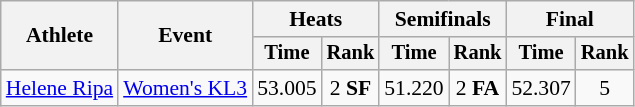<table class=wikitable style="font-size:90%">
<tr>
<th rowspan="2">Athlete</th>
<th rowspan="2">Event</th>
<th colspan=2>Heats</th>
<th colspan=2>Semifinals</th>
<th colspan=2>Final</th>
</tr>
<tr style="font-size:95%">
<th>Time</th>
<th>Rank</th>
<th>Time</th>
<th>Rank</th>
<th>Time</th>
<th>Rank</th>
</tr>
<tr align=center>
<td align=left><a href='#'>Helene Ripa</a></td>
<td align=left><a href='#'>Women's KL3</a></td>
<td>53.005</td>
<td>2 <strong>SF</strong></td>
<td>51.220</td>
<td>2 <strong>FA</strong></td>
<td>52.307</td>
<td>5</td>
</tr>
</table>
